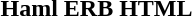<table>
<tr>
<th>Haml</th>
<th>ERB</th>
<th>HTML</th>
</tr>
<tr valign="top">
<td></td>
<td></td>
<td></td>
</tr>
</table>
